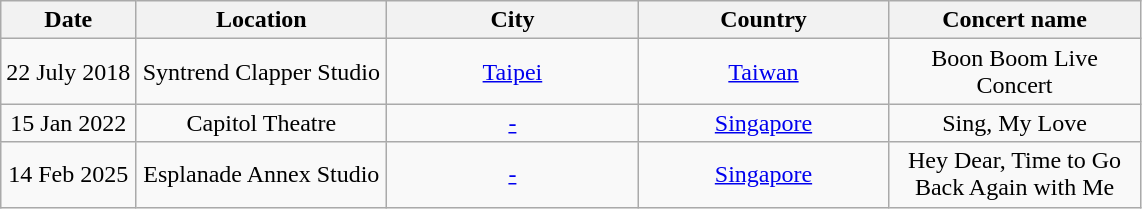<table class="wikitable sortable">
<tr>
<th>Date</th>
<th style="width:10em;">Location</th>
<th style="width:10em;">City</th>
<th style="width:10em;">Country</th>
<th style="width:10em;">Concert name</th>
</tr>
<tr>
<td style="text-align:center;">22 July 2018</td>
<td style="text-align:center;">Syntrend Clapper Studio</td>
<td style="text-align:center;"><a href='#'>Taipei</a></td>
<td style="text-align:center;"><a href='#'>Taiwan</a></td>
<td style="text-align:center;">Boon Boom Live Concert</td>
</tr>
<tr>
<td style="text-align:center;">15 Jan 2022</td>
<td style="text-align:center;">Capitol Theatre</td>
<td style="text-align:center;"><a href='#'>-</a></td>
<td style="text-align:center;"><a href='#'>Singapore</a></td>
<td style="text-align:center;">Sing, My Love</td>
</tr>
<tr>
<td style="text-align:center;">14 Feb 2025</td>
<td style="text-align:center;">Esplanade Annex Studio</td>
<td style="text-align:center;"><a href='#'>-</a></td>
<td style="text-align:center;"><a href='#'>Singapore</a></td>
<td style="text-align:center;">Hey Dear, Time to Go Back Again with Me</td>
</tr>
</table>
